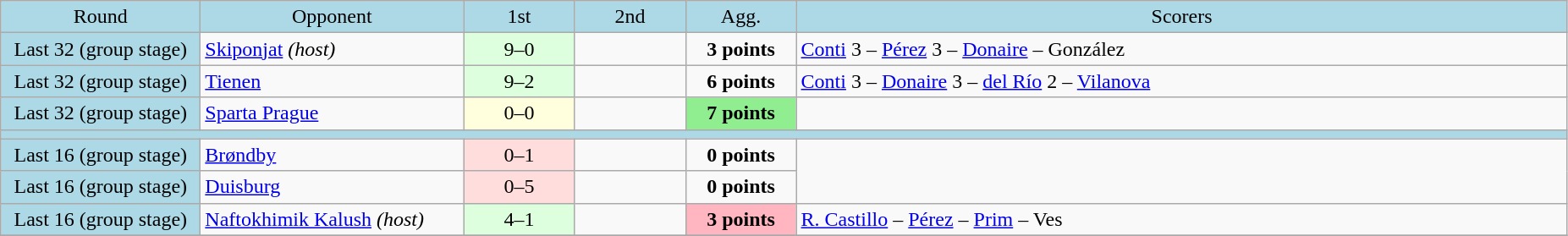<table class="wikitable" style="text-align:center">
<tr bgcolor=lightblue>
<td width=150px>Round</td>
<td width=200px>Opponent</td>
<td width=80px>1st</td>
<td width=80px>2nd</td>
<td width=80px>Agg.</td>
<td width=600px>Scorers</td>
</tr>
<tr>
<td bgcolor=lightblue>Last 32 (group stage)</td>
<td align=left> <a href='#'>Skiponjat</a> <em>(host)</em></td>
<td bgcolor="#ddffdd">9–0</td>
<td></td>
<td><strong>3 points</strong></td>
<td align=left><a href='#'>Conti</a> 3 – <a href='#'>Pérez</a> 3 – <a href='#'>Donaire</a> – González</td>
</tr>
<tr>
<td bgcolor=lightblue>Last 32 (group stage)</td>
<td align=left> <a href='#'>Tienen</a></td>
<td bgcolor="#ddffdd">9–2</td>
<td></td>
<td><strong>6 points</strong></td>
<td align=left><a href='#'>Conti</a> 3 – <a href='#'>Donaire</a> 3 – <a href='#'>del Río</a> 2 – <a href='#'>Vilanova</a></td>
</tr>
<tr>
<td bgcolor=lightblue>Last 32 (group stage)</td>
<td align=left> <a href='#'>Sparta Prague</a></td>
<td bgcolor="#ffffdd">0–0</td>
<td></td>
<td bgcolor=lightgreen><strong>7 points</strong></td>
<td></td>
</tr>
<tr bgcolor=lightblue>
<td colspan=6></td>
</tr>
<tr>
<td bgcolor=lightblue>Last 16 (group stage)</td>
<td align=left> <a href='#'>Brøndby</a></td>
<td bgcolor="#ffdddd">0–1</td>
<td></td>
<td><strong>0 points</strong></td>
</tr>
<tr>
<td bgcolor=lightblue>Last 16 (group stage)</td>
<td align=left> <a href='#'>Duisburg</a></td>
<td bgcolor="#ffdddd">0–5</td>
<td></td>
<td><strong>0 points</strong></td>
</tr>
<tr>
<td bgcolor=lightblue>Last 16 (group stage)</td>
<td align=left> <a href='#'>Naftokhimik Kalush</a> <em>(host)</em></td>
<td bgcolor="#ddffdd">4–1</td>
<td></td>
<td bgcolor=lightpink><strong>3 points</strong></td>
<td align=left><a href='#'>R. Castillo</a> – <a href='#'>Pérez</a> – <a href='#'>Prim</a> – Ves</td>
</tr>
<tr>
</tr>
</table>
